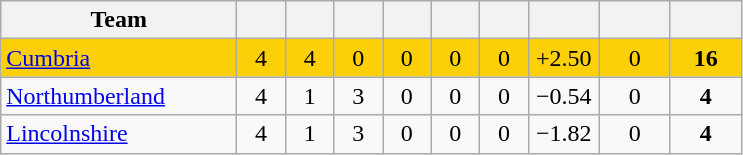<table class="wikitable" style="text-align:center">
<tr>
<th width="150">Team</th>
<th width="25"></th>
<th width="25"></th>
<th width="25"></th>
<th width="25"></th>
<th width="25"></th>
<th width="25"></th>
<th width="40"></th>
<th width="40"></th>
<th width="40"></th>
</tr>
<tr style="background:#fbd009">
<td style="text-align:left"><a href='#'>Cumbria</a></td>
<td>4</td>
<td>4</td>
<td>0</td>
<td>0</td>
<td>0</td>
<td>0</td>
<td>+2.50</td>
<td>0</td>
<td><strong>16</strong></td>
</tr>
<tr>
<td style="text-align:left"><a href='#'>Northumberland</a></td>
<td>4</td>
<td>1</td>
<td>3</td>
<td>0</td>
<td>0</td>
<td>0</td>
<td>−0.54</td>
<td>0</td>
<td><strong>4</strong></td>
</tr>
<tr>
<td style="text-align:left"><a href='#'>Lincolnshire</a></td>
<td>4</td>
<td>1</td>
<td>3</td>
<td>0</td>
<td>0</td>
<td>0</td>
<td>−1.82</td>
<td>0</td>
<td><strong>4</strong></td>
</tr>
</table>
